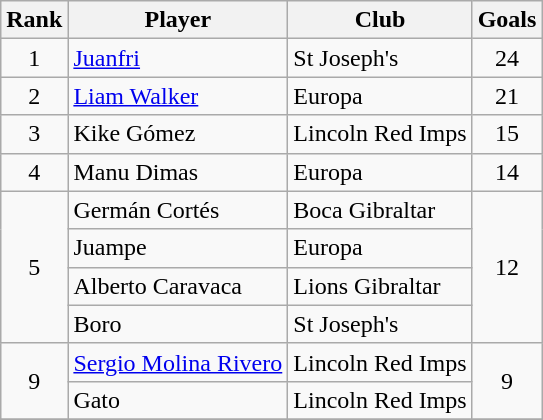<table class="wikitable" style="text-align:center">
<tr>
<th>Rank</th>
<th>Player</th>
<th>Club</th>
<th>Goals</th>
</tr>
<tr>
<td rowspan=1>1</td>
<td align="left"> <a href='#'>Juanfri</a></td>
<td align="left">St Joseph's</td>
<td rowspan=1>24</td>
</tr>
<tr>
<td>2</td>
<td align="left"> <a href='#'>Liam Walker</a></td>
<td align="left">Europa</td>
<td>21</td>
</tr>
<tr>
<td>3</td>
<td align="left"> Kike Gómez</td>
<td align="left">Lincoln Red Imps</td>
<td>15</td>
</tr>
<tr>
<td rowspan=1>4</td>
<td align="left"> Manu Dimas</td>
<td align="left">Europa</td>
<td rowspan=1>14</td>
</tr>
<tr>
<td rowspan=4>5</td>
<td align="left"> Germán Cortés</td>
<td align="left">Boca Gibraltar</td>
<td rowspan=4>12</td>
</tr>
<tr>
<td align="left"> Juampe</td>
<td align="left">Europa</td>
</tr>
<tr>
<td align="left"> Alberto Caravaca</td>
<td align="left">Lions Gibraltar</td>
</tr>
<tr>
<td align="left"> Boro</td>
<td align="left">St Joseph's</td>
</tr>
<tr>
<td rowspan=2>9</td>
<td align="left"> <a href='#'>Sergio Molina Rivero</a></td>
<td align="left">Lincoln Red Imps</td>
<td rowspan=2>9</td>
</tr>
<tr>
<td align="left"> Gato</td>
<td align="left">Lincoln Red Imps</td>
</tr>
<tr>
</tr>
</table>
